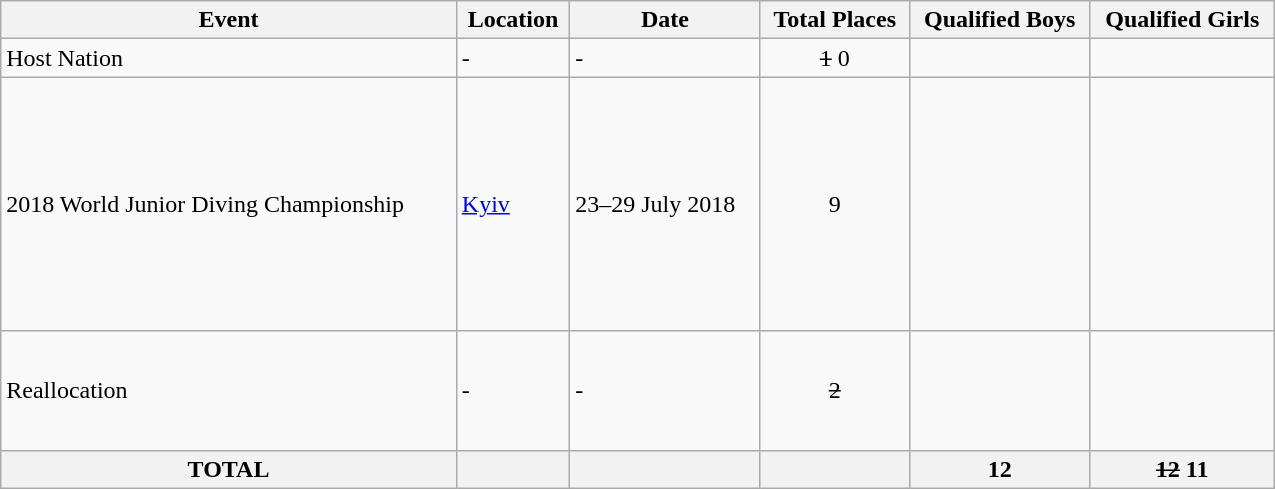<table class="wikitable"  width=850>
<tr>
<th>Event</th>
<th>Location</th>
<th>Date</th>
<th>Total Places</th>
<th>Qualified Boys</th>
<th>Qualified Girls</th>
</tr>
<tr>
<td>Host Nation</td>
<td>-</td>
<td>-</td>
<td align="center"><s>1</s> 0</td>
<td><s></s></td>
<td><s></s></td>
</tr>
<tr>
<td>2018 World Junior Diving Championship</td>
<td> <a href='#'>Kyiv</a></td>
<td>23–29 July 2018</td>
<td align="center">9</td>
<td><br><br><br><s></s><br><br><br><s></s><br><br><br></td>
<td><br><s></s><br><br><s></s><br><br><br><s></s><br><s></s><br><br></td>
</tr>
<tr>
<td>Reallocation</td>
<td>-</td>
<td>-</td>
<td align="center"><s>2</s></td>
<td><br><br><br></td>
<td><br><br><br><br></td>
</tr>
<tr>
<th>TOTAL</th>
<th></th>
<th></th>
<th></th>
<th>12</th>
<th><s>12</s> 11</th>
</tr>
</table>
